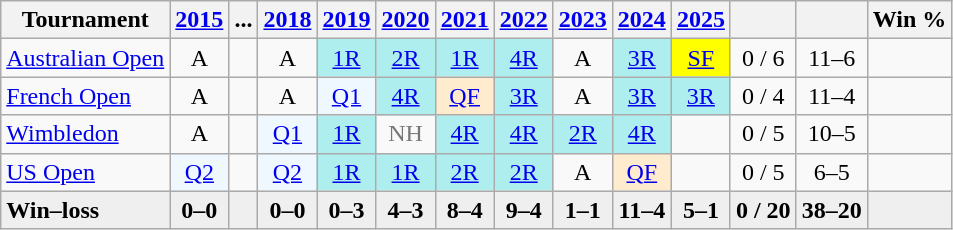<table class="wikitable nowrap" style="text-align:center">
<tr>
<th>Tournament</th>
<th><a href='#'>2015</a></th>
<th>...</th>
<th><a href='#'>2018</a></th>
<th><a href='#'>2019</a></th>
<th><a href='#'>2020</a></th>
<th><a href='#'>2021</a></th>
<th><a href='#'>2022</a></th>
<th><a href='#'>2023</a></th>
<th><a href='#'>2024</a></th>
<th><a href='#'>2025</a></th>
<th></th>
<th></th>
<th>Win %</th>
</tr>
<tr>
<td align="left"><a href='#'>Australian Open</a></td>
<td>A</td>
<td></td>
<td>A</td>
<td bgcolor=afeeee><a href='#'>1R</a></td>
<td bgcolor=afeeee><a href='#'>2R</a></td>
<td bgcolor=afeeee><a href='#'>1R</a></td>
<td bgcolor=afeeee><a href='#'>4R</a></td>
<td>A</td>
<td bgcolor=afeeee><a href='#'>3R</a></td>
<td bgcolor=yellow><a href='#'>SF</a></td>
<td>0 / 6</td>
<td>11–6</td>
<td></td>
</tr>
<tr>
<td align="left"><a href='#'>French Open</a></td>
<td>A</td>
<td></td>
<td>A</td>
<td bgcolor=f0f8ff><a href='#'>Q1</a></td>
<td bgcolor=afeeee><a href='#'>4R</a></td>
<td bgcolor=ffebcd><a href='#'>QF</a></td>
<td bgcolor=afeeee><a href='#'>3R</a></td>
<td>A</td>
<td bgcolor=afeeee><a href='#'>3R</a></td>
<td bgcolor=afeeee><a href='#'>3R</a></td>
<td>0 / 4</td>
<td>11–4</td>
<td></td>
</tr>
<tr>
<td align="left"><a href='#'>Wimbledon</a></td>
<td>A</td>
<td></td>
<td bgcolor=f0f8ff><a href='#'>Q1</a></td>
<td bgcolor=afeeee><a href='#'>1R</a></td>
<td style=color:#767676>NH</td>
<td bgcolor=afeeee><a href='#'>4R</a></td>
<td bgcolor=afeeee><a href='#'>4R</a></td>
<td bgcolor=afeeee><a href='#'>2R</a></td>
<td bgcolor=afeeee><a href='#'>4R</a></td>
<td></td>
<td>0 / 5</td>
<td>10–5</td>
<td></td>
</tr>
<tr>
<td align="left"><a href='#'>US Open</a></td>
<td bgcolor=f0f8ff><a href='#'>Q2</a></td>
<td></td>
<td bgcolor=f0f8ff><a href='#'>Q2</a></td>
<td bgcolor=afeeee><a href='#'>1R</a></td>
<td bgcolor=afeeee><a href='#'>1R</a></td>
<td bgcolor=afeeee><a href='#'>2R</a></td>
<td bgcolor=afeeee><a href='#'>2R</a></td>
<td>A</td>
<td bgcolor=ffebcd><a href='#'>QF</a></td>
<td></td>
<td>0 / 5</td>
<td>6–5</td>
<td></td>
</tr>
<tr style="background:#efefef;font-weight:bold">
<td align="left">Win–loss</td>
<td>0–0</td>
<td></td>
<td>0–0</td>
<td>0–3</td>
<td>4–3</td>
<td>8–4</td>
<td>9–4</td>
<td>1–1</td>
<td>11–4</td>
<td>5–1</td>
<td>0 / 20</td>
<td>38–20</td>
<td></td>
</tr>
</table>
